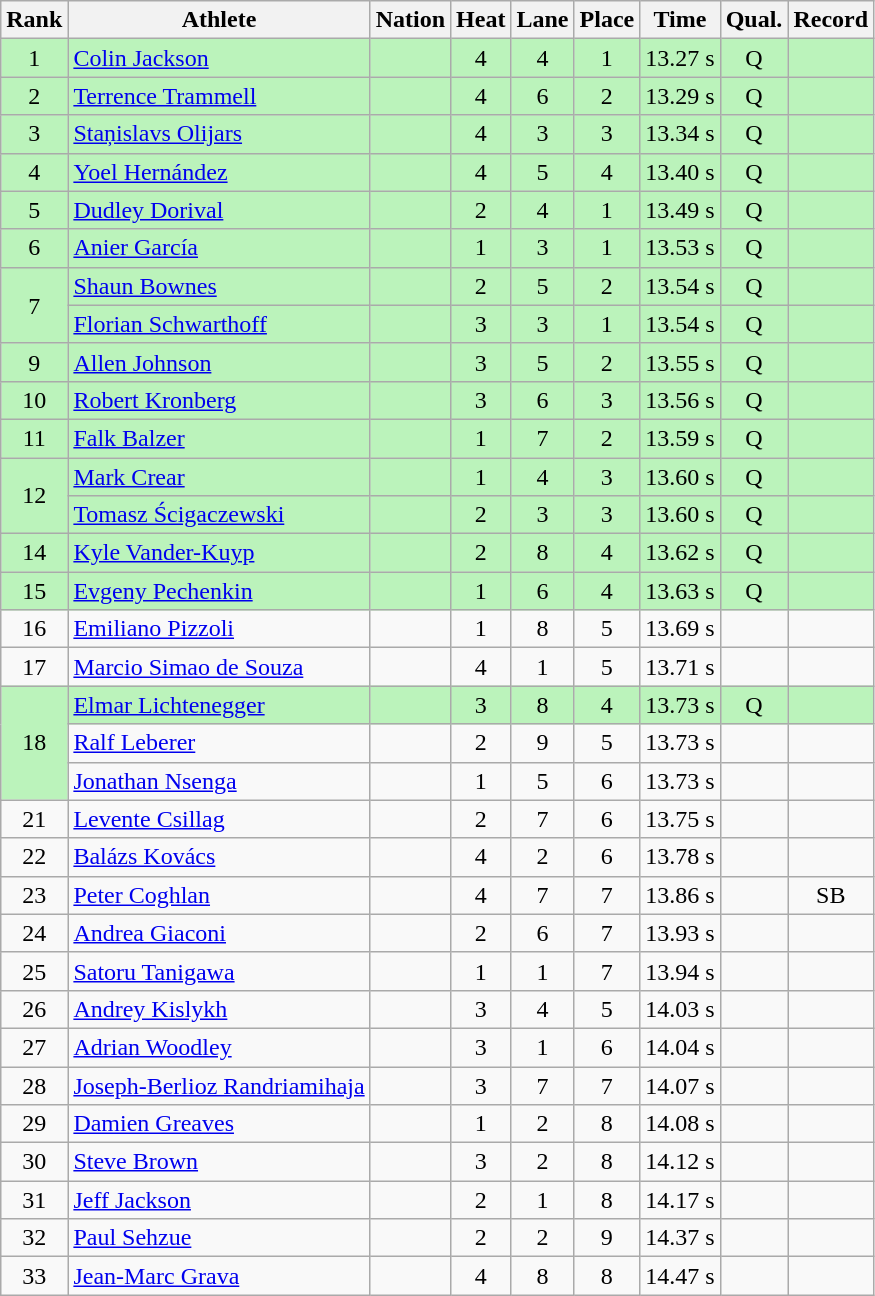<table class="wikitable sortable" style="text-align:center">
<tr>
<th>Rank</th>
<th>Athlete</th>
<th>Nation</th>
<th>Heat</th>
<th>Lane</th>
<th>Place</th>
<th>Time</th>
<th>Qual.</th>
<th>Record</th>
</tr>
<tr bgcolor = "bbf3bb">
<td>1</td>
<td align="left"><a href='#'>Colin Jackson</a></td>
<td align="left"></td>
<td>4</td>
<td>4</td>
<td>1</td>
<td>13.27 s</td>
<td>Q</td>
<td></td>
</tr>
<tr bgcolor = "bbf3bb">
<td>2</td>
<td align="left"><a href='#'>Terrence Trammell</a></td>
<td align="left"></td>
<td>4</td>
<td>6</td>
<td>2</td>
<td>13.29 s</td>
<td>Q</td>
<td></td>
</tr>
<tr bgcolor = "bbf3bb">
<td>3</td>
<td align="left"><a href='#'>Staņislavs Olijars</a></td>
<td align="left"></td>
<td>4</td>
<td>3</td>
<td>3</td>
<td>13.34 s</td>
<td>Q</td>
<td></td>
</tr>
<tr bgcolor = "bbf3bb">
<td>4</td>
<td align="left"><a href='#'>Yoel Hernández</a></td>
<td align="left"></td>
<td>4</td>
<td>5</td>
<td>4</td>
<td>13.40 s</td>
<td>Q</td>
<td></td>
</tr>
<tr bgcolor = "bbf3bb">
<td>5</td>
<td align="left"><a href='#'>Dudley Dorival</a></td>
<td align="left"></td>
<td>2</td>
<td>4</td>
<td>1</td>
<td>13.49 s</td>
<td>Q</td>
<td></td>
</tr>
<tr bgcolor = "bbf3bb">
<td>6</td>
<td align="left"><a href='#'>Anier García</a></td>
<td align="left"></td>
<td>1</td>
<td>3</td>
<td>1</td>
<td>13.53 s</td>
<td>Q</td>
<td></td>
</tr>
<tr bgcolor = "bbf3bb">
<td rowspan="2" align="center">7</td>
<td align="left"><a href='#'>Shaun Bownes</a></td>
<td align="left"></td>
<td>2</td>
<td>5</td>
<td>2</td>
<td>13.54 s</td>
<td>Q</td>
<td></td>
</tr>
<tr bgcolor = "bbf3bb">
<td align="left"><a href='#'>Florian Schwarthoff</a></td>
<td align="left"></td>
<td>3</td>
<td>3</td>
<td>1</td>
<td>13.54 s</td>
<td>Q</td>
<td></td>
</tr>
<tr bgcolor = "bbf3bb">
<td>9</td>
<td align="left"><a href='#'>Allen Johnson</a></td>
<td align="left"></td>
<td>3</td>
<td>5</td>
<td>2</td>
<td>13.55 s</td>
<td>Q</td>
<td></td>
</tr>
<tr bgcolor = "bbf3bb">
<td>10</td>
<td align="left"><a href='#'>Robert Kronberg</a></td>
<td align="left"></td>
<td>3</td>
<td>6</td>
<td>3</td>
<td>13.56 s</td>
<td>Q</td>
<td></td>
</tr>
<tr bgcolor = "bbf3bb">
<td>11</td>
<td align="left"><a href='#'>Falk Balzer</a></td>
<td align="left"></td>
<td>1</td>
<td>7</td>
<td>2</td>
<td>13.59 s</td>
<td>Q</td>
<td></td>
</tr>
<tr bgcolor = "bbf3bb">
<td rowspan="2" align="center">12</td>
<td align="left"><a href='#'>Mark Crear</a></td>
<td align="left"></td>
<td>1</td>
<td>4</td>
<td>3</td>
<td>13.60 s</td>
<td>Q</td>
<td></td>
</tr>
<tr bgcolor = "bbf3bb">
<td align="left"><a href='#'>Tomasz Ścigaczewski</a></td>
<td align="left"></td>
<td>2</td>
<td>3</td>
<td>3</td>
<td>13.60 s</td>
<td>Q</td>
<td></td>
</tr>
<tr bgcolor = "bbf3bb">
<td>14</td>
<td align="left"><a href='#'>Kyle Vander-Kuyp</a></td>
<td align="left"></td>
<td>2</td>
<td>8</td>
<td>4</td>
<td>13.62 s</td>
<td>Q</td>
<td></td>
</tr>
<tr bgcolor = "bbf3bb">
<td>15</td>
<td align="left"><a href='#'>Evgeny Pechenkin</a></td>
<td align="left"></td>
<td>1</td>
<td>6</td>
<td>4</td>
<td>13.63 s</td>
<td>Q</td>
<td></td>
</tr>
<tr>
<td>16</td>
<td align="left"><a href='#'>Emiliano Pizzoli</a></td>
<td align="left"></td>
<td>1</td>
<td>8</td>
<td>5</td>
<td>13.69 s</td>
<td></td>
<td></td>
</tr>
<tr>
<td>17</td>
<td align="left"><a href='#'>Marcio Simao de Souza</a></td>
<td align="left"></td>
<td>4</td>
<td>1</td>
<td>5</td>
<td>13.71 s</td>
<td></td>
<td></td>
</tr>
<tr bgcolor = "bbf3bb">
<td rowspan="3" align="center">18</td>
<td align="left"><a href='#'>Elmar Lichtenegger</a></td>
<td align="left"></td>
<td>3</td>
<td>8</td>
<td>4</td>
<td>13.73 s</td>
<td>Q</td>
<td></td>
</tr>
<tr>
<td align="left"><a href='#'>Ralf Leberer</a></td>
<td align="left"></td>
<td>2</td>
<td>9</td>
<td>5</td>
<td>13.73 s</td>
<td></td>
<td></td>
</tr>
<tr>
<td align="left"><a href='#'>Jonathan Nsenga</a></td>
<td align="left"></td>
<td>1</td>
<td>5</td>
<td>6</td>
<td>13.73 s</td>
<td></td>
<td></td>
</tr>
<tr>
<td>21</td>
<td align="left"><a href='#'>Levente Csillag</a></td>
<td align="left"></td>
<td>2</td>
<td>7</td>
<td>6</td>
<td>13.75 s</td>
<td></td>
<td></td>
</tr>
<tr>
<td>22</td>
<td align="left"><a href='#'>Balázs Kovács</a></td>
<td align="left"></td>
<td>4</td>
<td>2</td>
<td>6</td>
<td>13.78 s</td>
<td></td>
<td></td>
</tr>
<tr>
<td>23</td>
<td align="left"><a href='#'>Peter Coghlan</a></td>
<td align="left"></td>
<td>4</td>
<td>7</td>
<td>7</td>
<td>13.86 s</td>
<td></td>
<td>SB</td>
</tr>
<tr>
<td>24</td>
<td align="left"><a href='#'>Andrea Giaconi</a></td>
<td align="left"></td>
<td>2</td>
<td>6</td>
<td>7</td>
<td>13.93 s</td>
<td></td>
<td></td>
</tr>
<tr>
<td>25</td>
<td align="left"><a href='#'>Satoru Tanigawa</a></td>
<td align="left"></td>
<td>1</td>
<td>1</td>
<td>7</td>
<td>13.94 s</td>
<td></td>
<td></td>
</tr>
<tr>
<td>26</td>
<td align="left"><a href='#'>Andrey Kislykh</a></td>
<td align="left"></td>
<td>3</td>
<td>4</td>
<td>5</td>
<td>14.03 s</td>
<td></td>
<td></td>
</tr>
<tr>
<td>27</td>
<td align="left"><a href='#'>Adrian Woodley</a></td>
<td align="left"></td>
<td>3</td>
<td>1</td>
<td>6</td>
<td>14.04 s</td>
<td></td>
<td></td>
</tr>
<tr>
<td>28</td>
<td align="left"><a href='#'>Joseph-Berlioz Randriamihaja</a></td>
<td align="left"></td>
<td>3</td>
<td>7</td>
<td>7</td>
<td>14.07 s</td>
<td></td>
<td></td>
</tr>
<tr>
<td>29</td>
<td align="left"><a href='#'>Damien Greaves</a></td>
<td align="left"></td>
<td>1</td>
<td>2</td>
<td>8</td>
<td>14.08 s</td>
<td></td>
<td></td>
</tr>
<tr>
<td>30</td>
<td align="left"><a href='#'>Steve Brown</a></td>
<td align="left"></td>
<td>3</td>
<td>2</td>
<td>8</td>
<td>14.12 s</td>
<td></td>
<td></td>
</tr>
<tr>
<td>31</td>
<td align="left"><a href='#'>Jeff Jackson</a></td>
<td align="left"></td>
<td>2</td>
<td>1</td>
<td>8</td>
<td>14.17 s</td>
<td></td>
<td></td>
</tr>
<tr>
<td>32</td>
<td align="left"><a href='#'>Paul Sehzue</a></td>
<td align="left"></td>
<td>2</td>
<td>2</td>
<td>9</td>
<td>14.37 s</td>
<td></td>
<td></td>
</tr>
<tr>
<td>33</td>
<td align="left"><a href='#'>Jean-Marc Grava</a></td>
<td align="left"></td>
<td>4</td>
<td>8</td>
<td>8</td>
<td>14.47 s</td>
<td></td>
<td></td>
</tr>
</table>
